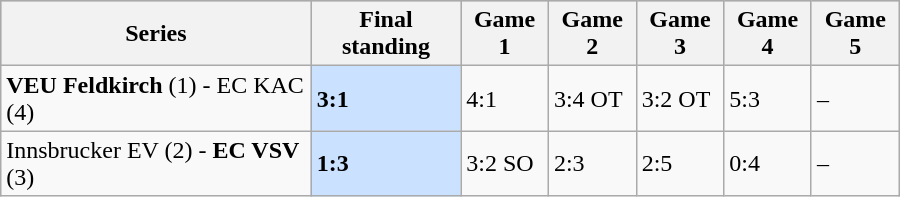<table class="wikitable" width="600px">
<tr style="background-color:#c0c0c0;">
<th>Series</th>
<th>Final standing</th>
<th>Game 1</th>
<th>Game 2</th>
<th>Game 3</th>
<th>Game 4</th>
<th>Game 5</th>
</tr>
<tr>
<td><strong>VEU Feldkirch</strong> (1) - EC KAC (4)</td>
<td bgcolor="#CAE1FF"><strong>3:1</strong></td>
<td>4:1</td>
<td>3:4 OT</td>
<td>3:2 OT</td>
<td>5:3</td>
<td>–</td>
</tr>
<tr>
<td>Innsbrucker EV (2) - <strong>EC VSV</strong> (3)</td>
<td bgcolor="#CAE1FF"><strong>1:3</strong></td>
<td>3:2 SO</td>
<td>2:3</td>
<td>2:5</td>
<td>0:4</td>
<td>–</td>
</tr>
</table>
